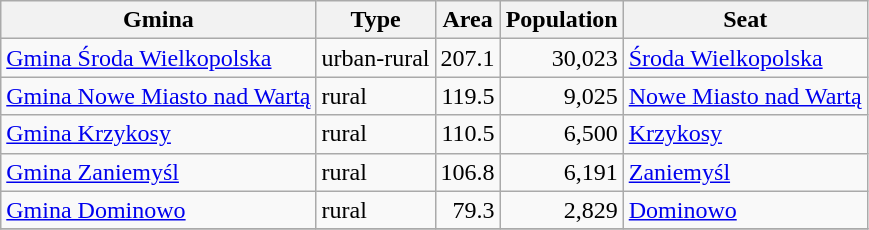<table class="wikitable">
<tr>
<th>Gmina</th>
<th>Type</th>
<th>Area<br></th>
<th>Population<br></th>
<th>Seat</th>
</tr>
<tr>
<td><a href='#'>Gmina Środa Wielkopolska</a></td>
<td>urban-rural</td>
<td style="text-align:right;">207.1</td>
<td style="text-align:right;">30,023</td>
<td><a href='#'>Środa Wielkopolska</a></td>
</tr>
<tr>
<td><a href='#'>Gmina Nowe Miasto nad Wartą</a></td>
<td>rural</td>
<td style="text-align:right;">119.5</td>
<td style="text-align:right;">9,025</td>
<td><a href='#'>Nowe Miasto nad Wartą</a></td>
</tr>
<tr>
<td><a href='#'>Gmina Krzykosy</a></td>
<td>rural</td>
<td style="text-align:right;">110.5</td>
<td style="text-align:right;">6,500</td>
<td><a href='#'>Krzykosy</a></td>
</tr>
<tr>
<td><a href='#'>Gmina Zaniemyśl</a></td>
<td>rural</td>
<td style="text-align:right;">106.8</td>
<td style="text-align:right;">6,191</td>
<td><a href='#'>Zaniemyśl</a></td>
</tr>
<tr>
<td><a href='#'>Gmina Dominowo</a></td>
<td>rural</td>
<td style="text-align:right;">79.3</td>
<td style="text-align:right;">2,829</td>
<td><a href='#'>Dominowo</a></td>
</tr>
<tr>
</tr>
</table>
